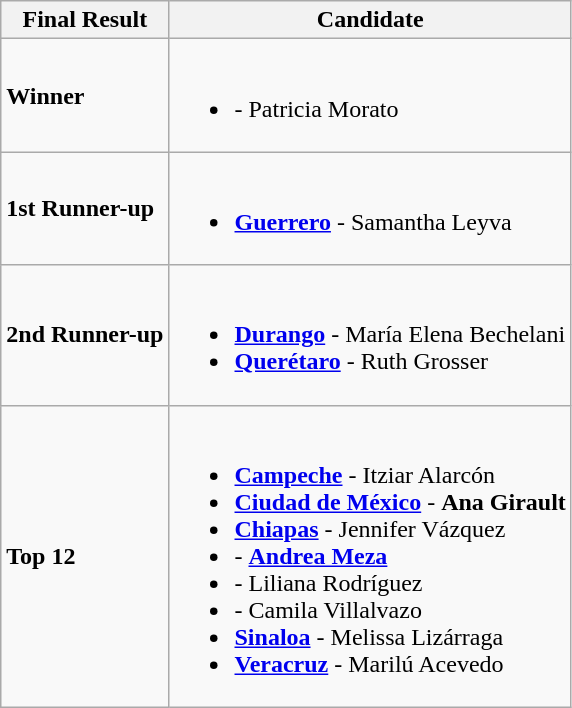<table class="wikitable">
<tr>
<th>Final Result</th>
<th>Candidate</th>
</tr>
<tr>
<td><strong>Winner</strong></td>
<td><br><ul><li><strong></strong> - Patricia Morato</li></ul></td>
</tr>
<tr>
<td><strong>1st Runner-up</strong></td>
<td><br><ul><li><strong> <a href='#'>Guerrero</a></strong> - Samantha Leyva</li></ul></td>
</tr>
<tr>
<td><strong>2nd Runner-up</strong></td>
<td><br><ul><li><strong> <a href='#'>Durango</a></strong> - María Elena Bechelani</li><li><strong> <a href='#'>Querétaro</a></strong> - Ruth Grosser</li></ul></td>
</tr>
<tr>
<td><strong>Top 12</strong></td>
<td><br><ul><li><strong> <a href='#'>Campeche</a></strong> - Itziar Alarcón</li><li><strong> <a href='#'>Ciudad de México</a></strong> - <strong>Ana Girault</strong></li><li><strong> <a href='#'>Chiapas</a></strong> - Jennifer Vázquez</li><li><strong></strong> - <strong><a href='#'>Andrea Meza</a></strong></li><li><strong></strong> - Liliana Rodríguez</li><li><strong></strong> - Camila Villalvazo</li><li><strong> <a href='#'>Sinaloa</a></strong> - Melissa Lizárraga</li><li><strong> <a href='#'>Veracruz</a></strong> - Marilú Acevedo</li></ul></td>
</tr>
</table>
